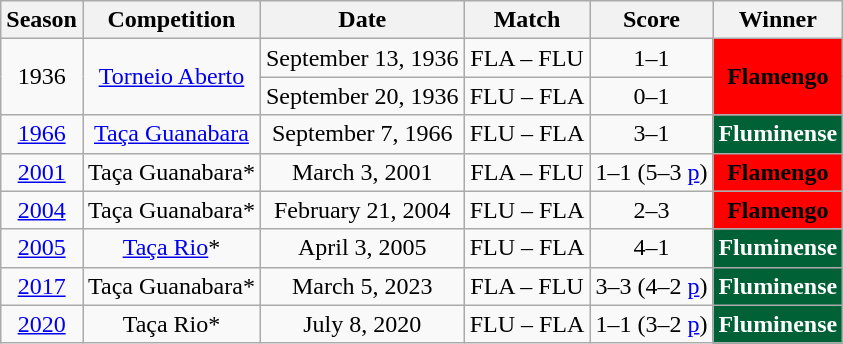<table class="wikitable">
<tr>
<th>Season</th>
<th>Competition</th>
<th>Date</th>
<th>Match</th>
<th>Score</th>
<th>Winner</th>
</tr>
<tr align="center">
<td rowspan="2">1936</td>
<td rowspan="2"><a href='#'>Torneio Aberto</a></td>
<td>September 13, 1936</td>
<td>FLA – FLU</td>
<td>1–1</td>
<td rowspan="2" align="center" style="color:black; background:red"><strong>Flamengo</strong></td>
</tr>
<tr align="center">
<td>September 20, 1936</td>
<td>FLU – FLA</td>
<td>0–1</td>
</tr>
<tr align="center">
<td><a href='#'>1966</a></td>
<td><a href='#'>Taça Guanabara</a></td>
<td>September 7, 1966</td>
<td>FLU – FLA</td>
<td>3–1</td>
<td align="center" style="background:#006036; color:#ffffff"><strong>Fluminense</strong></td>
</tr>
<tr align="center">
<td><a href='#'>2001</a></td>
<td>Taça Guanabara*</td>
<td>March 3, 2001</td>
<td>FLA – FLU</td>
<td>1–1 (5–3 <a href='#'>p</a>)</td>
<td align="center" style="color:black; background:red"><strong>Flamengo</strong></td>
</tr>
<tr align="center">
<td><a href='#'>2004</a></td>
<td>Taça Guanabara*</td>
<td>February 21, 2004</td>
<td>FLU – FLA</td>
<td>2–3</td>
<td align="center" style="color:black; background:red"><strong>Flamengo</strong></td>
</tr>
<tr align="center">
<td><a href='#'>2005</a></td>
<td><a href='#'>Taça Rio</a>*</td>
<td>April 3, 2005</td>
<td>FLU – FLA</td>
<td>4–1</td>
<td align="center" style="background:#006036; color:#ffffff"><strong>Fluminense</strong></td>
</tr>
<tr align="center">
<td><a href='#'>2017</a></td>
<td>Taça Guanabara*</td>
<td>March 5, 2023</td>
<td>FLA – FLU</td>
<td>3–3 (4–2 <a href='#'>p</a>)</td>
<td align="center" style="background:#006036; color:#ffffff"><strong>Fluminense</strong></td>
</tr>
<tr align="center">
<td><a href='#'>2020</a></td>
<td>Taça Rio*</td>
<td>July 8, 2020</td>
<td>FLU – FLA</td>
<td>1–1 (3–2 <a href='#'>p</a>)</td>
<td align="center" style="background:#006036; color:#ffffff"><strong>Fluminense</strong></td>
</tr>
</table>
